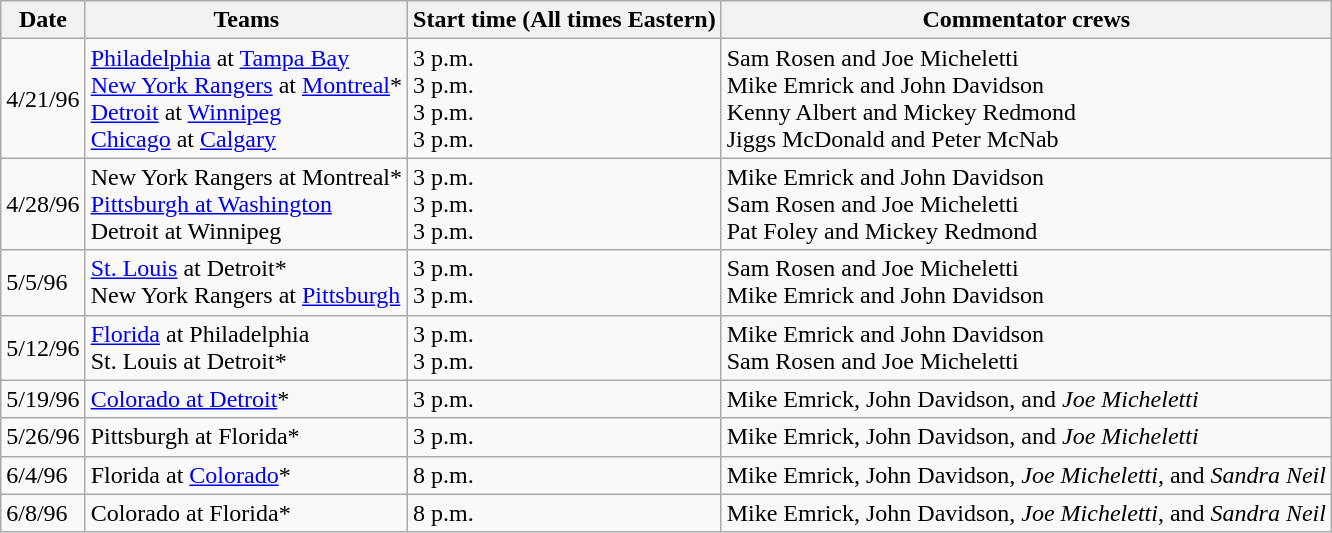<table class="wikitable">
<tr>
<th>Date</th>
<th>Teams</th>
<th>Start time (All times Eastern)</th>
<th>Commentator crews</th>
</tr>
<tr>
<td>4/21/96</td>
<td><a href='#'>Philadelphia</a> at <a href='#'>Tampa Bay</a><br><a href='#'>New York Rangers</a> at <a href='#'>Montreal</a>*<br><a href='#'>Detroit</a> at <a href='#'>Winnipeg</a><br><a href='#'>Chicago</a> at <a href='#'>Calgary</a></td>
<td>3 p.m.<br>3 p.m.<br>3 p.m.<br>3 p.m.</td>
<td>Sam Rosen and Joe Micheletti<br>Mike Emrick and John Davidson<br>Kenny Albert and Mickey Redmond<br>Jiggs McDonald and Peter McNab</td>
</tr>
<tr>
<td>4/28/96</td>
<td>New York Rangers at Montreal*<br><a href='#'>Pittsburgh at Washington</a><br>Detroit at Winnipeg</td>
<td>3 p.m.<br>3 p.m.<br>3 p.m.</td>
<td>Mike Emrick and John Davidson<br>Sam Rosen and Joe Micheletti<br>Pat Foley and Mickey Redmond</td>
</tr>
<tr>
<td>5/5/96</td>
<td><a href='#'>St. Louis</a> at Detroit*<br>New York Rangers at <a href='#'>Pittsburgh</a></td>
<td>3 p.m.<br>3 p.m.</td>
<td>Sam Rosen and Joe Micheletti<br>Mike Emrick and John Davidson</td>
</tr>
<tr>
<td>5/12/96</td>
<td><a href='#'>Florida</a> at Philadelphia<br>St. Louis at Detroit*</td>
<td>3 p.m.<br>3 p.m.</td>
<td>Mike Emrick and John Davidson<br>Sam Rosen and Joe Micheletti</td>
</tr>
<tr>
<td>5/19/96</td>
<td><a href='#'>Colorado at Detroit</a>*</td>
<td>3 p.m.</td>
<td>Mike Emrick, John Davidson, and <em>Joe Micheletti</em></td>
</tr>
<tr>
<td>5/26/96</td>
<td>Pittsburgh at Florida*</td>
<td>3 p.m.</td>
<td>Mike Emrick, John Davidson, and <em>Joe Micheletti</em></td>
</tr>
<tr>
<td>6/4/96</td>
<td>Florida at <a href='#'>Colorado</a>*</td>
<td>8 p.m.</td>
<td>Mike Emrick, John Davidson, <em>Joe Micheletti</em>, and <em>Sandra Neil</em></td>
</tr>
<tr>
<td>6/8/96</td>
<td>Colorado at Florida*</td>
<td>8 p.m.</td>
<td>Mike Emrick, John Davidson, <em>Joe Micheletti</em>, and <em>Sandra Neil</em></td>
</tr>
</table>
